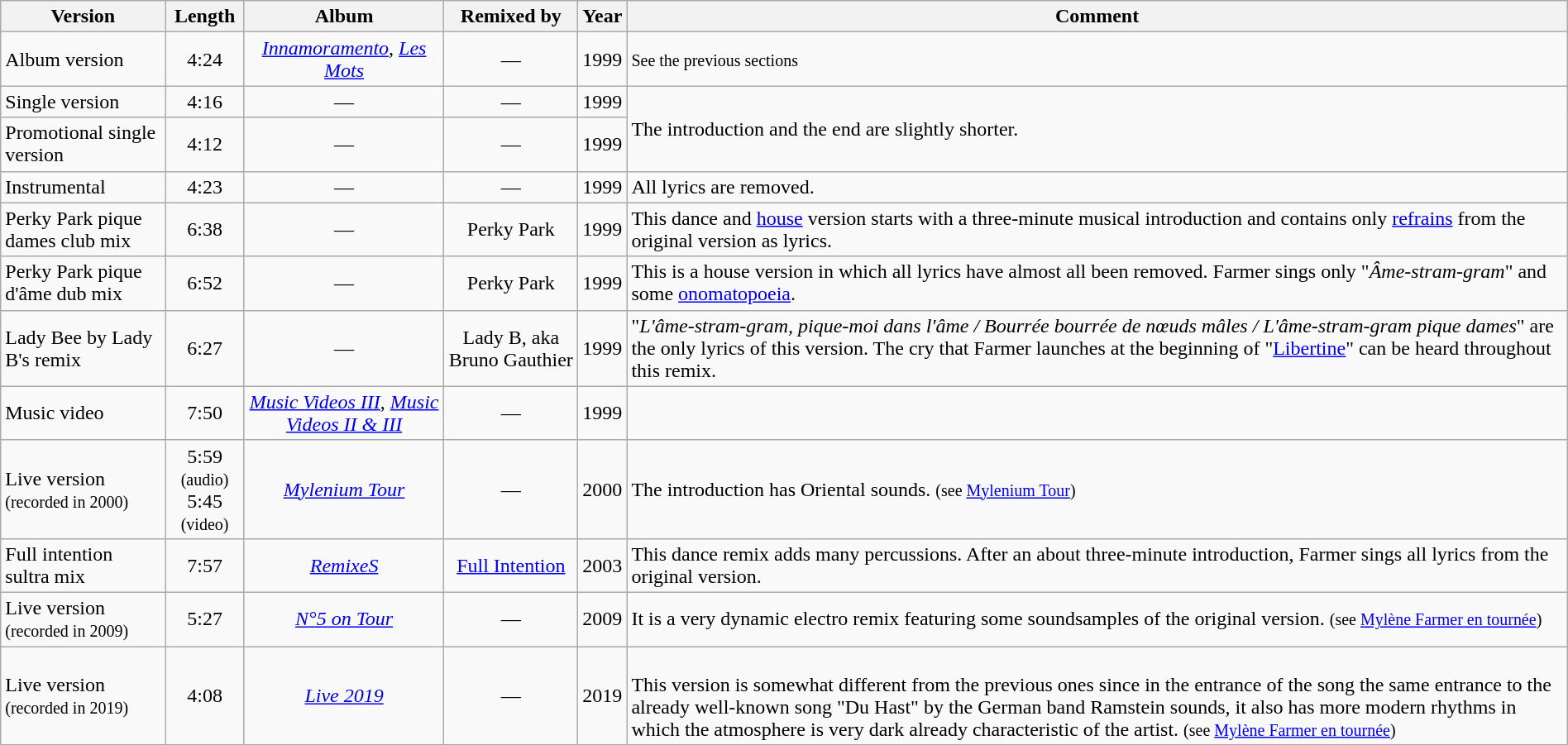<table class="wikitable" width="100%" border="1">
<tr>
<th>Version</th>
<th>Length</th>
<th>Album</th>
<th>Remixed by</th>
<th>Year</th>
<th>Comment</th>
</tr>
<tr>
<td>Album version</td>
<td align="center">4:24</td>
<td align="center"><em><a href='#'>Innamoramento</a></em>, <em><a href='#'>Les Mots</a></em></td>
<td align="center">—</td>
<td align="center">1999</td>
<td><small>See the previous sections</small></td>
</tr>
<tr>
<td>Single version</td>
<td align="center">4:16</td>
<td align="center">—</td>
<td align="center">—</td>
<td align="center">1999</td>
<td rowspan=2>The introduction and the end are slightly shorter.</td>
</tr>
<tr>
<td>Promotional single version</td>
<td align="center">4:12</td>
<td align="center">—</td>
<td align="center">—</td>
<td align="center">1999</td>
</tr>
<tr>
<td>Instrumental</td>
<td align="center">4:23</td>
<td align="center">—</td>
<td align="center">—</td>
<td align="center">1999</td>
<td>All lyrics are removed.</td>
</tr>
<tr>
<td>Perky Park pique dames club mix</td>
<td align="center">6:38</td>
<td align="center">—</td>
<td align="center">Perky Park</td>
<td align="center">1999</td>
<td>This dance and <a href='#'>house</a> version starts with a three-minute musical introduction and contains only <a href='#'>refrains</a> from the original version as lyrics.</td>
</tr>
<tr>
<td>Perky Park pique d'âme dub mix</td>
<td align="center">6:52</td>
<td align="center">—</td>
<td align="center">Perky Park</td>
<td align="center">1999</td>
<td>This is a house version in which all lyrics have almost all been removed. Farmer sings only "<em>Âme-stram-gram</em>" and some <a href='#'>onomatopoeia</a>.</td>
</tr>
<tr>
<td>Lady Bee by Lady B's remix</td>
<td align="center">6:27</td>
<td align="center">—</td>
<td align="center">Lady B, aka Bruno Gauthier</td>
<td align="center">1999</td>
<td>"<em>L'âme-stram-gram, pique-moi dans l'âme / Bourrée bourrée de nœuds mâles / L'âme-stram-gram pique dames</em>" are the only lyrics of this version. The cry that Farmer launches at the beginning of "<a href='#'>Libertine</a>" can be heard throughout this remix.</td>
</tr>
<tr>
<td>Music video</td>
<td align="center">7:50</td>
<td align="center"><em><a href='#'>Music Videos III</a></em>, <em><a href='#'>Music Videos II & III</a></em></td>
<td align="center">—</td>
<td align="center">1999</td>
<td></td>
</tr>
<tr>
<td>Live version <br><small>(recorded in 2000)</small></td>
<td align="center">5:59 <small>(audio)</small> <br> 5:45 <small>(video)</small></td>
<td align="center"><em><a href='#'>Mylenium Tour</a></em></td>
<td align="center">—</td>
<td align="center">2000</td>
<td>The introduction has Oriental sounds. <small>(see <a href='#'>Mylenium Tour</a>)</small></td>
</tr>
<tr>
<td>Full intention sultra mix</td>
<td align="center">7:57</td>
<td align="center"><em><a href='#'>RemixeS</a></em></td>
<td align="center"><a href='#'>Full Intention</a></td>
<td align="center">2003</td>
<td>This dance remix adds many percussions. After an about three-minute introduction, Farmer sings all lyrics from the original version.</td>
</tr>
<tr>
<td>Live version <br><small>(recorded in 2009)</small></td>
<td align="center">5:27</td>
<td align="center"><em><a href='#'>N°5 on Tour</a></em></td>
<td align="center">—</td>
<td align="center">2009</td>
<td>It is a very dynamic electro remix featuring some soundsamples of the original version. <small>(see <a href='#'>Mylène Farmer en tournée</a>)</small></td>
</tr>
<tr>
<td>Live version <br><small>(recorded in 2019)</small></td>
<td align="center">4:08</td>
<td align="center"><em><a href='#'>Live 2019</a></em></td>
<td align="center">—</td>
<td align="center">2019</td>
<td><br>This version is somewhat different from the previous ones since in the entrance of the song the same entrance to the already well-known song "Du Hast" by the German band Ramstein sounds, it also has more modern rhythms in which the atmosphere is very dark already characteristic of the artist. <small>(see <a href='#'>Mylène Farmer en tournée</a>)</small></td>
</tr>
<tr>
</tr>
</table>
